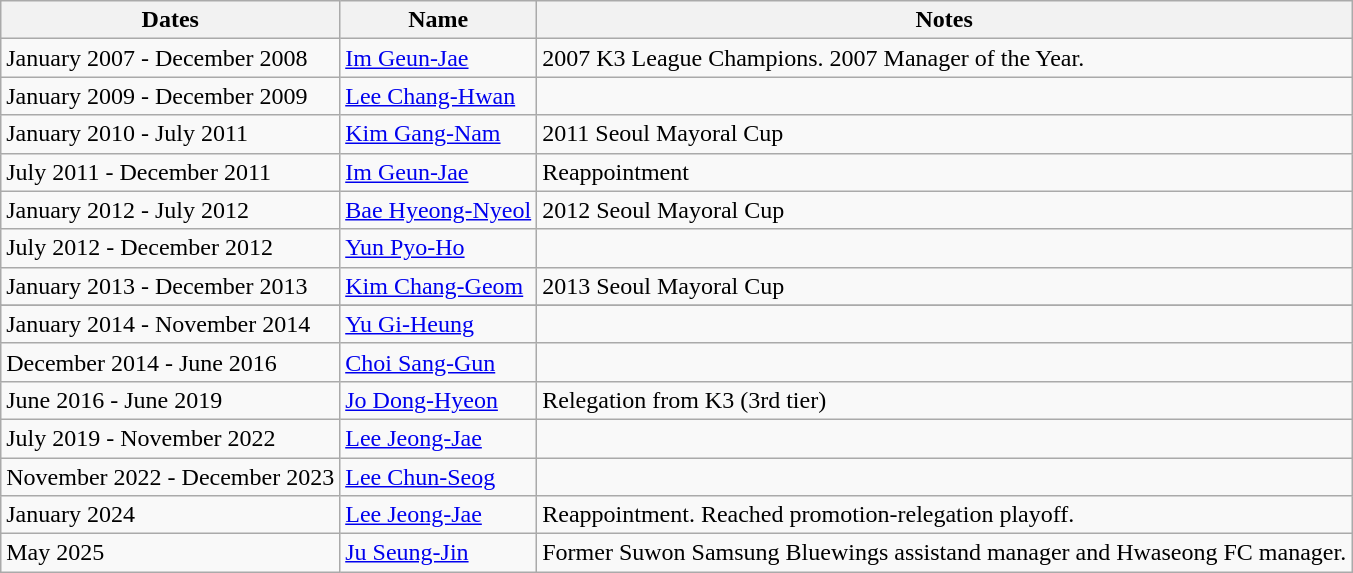<table class="wikitable">
<tr>
<th scope="col">Dates</th>
<th scope="col">Name</th>
<th scope="col">Notes</th>
</tr>
<tr>
<td>January 2007 - December 2008</td>
<td> <a href='#'>Im Geun-Jae</a></td>
<td>2007 K3 League Champions. 2007 Manager of the Year.</td>
</tr>
<tr>
<td>January 2009 - December 2009</td>
<td> <a href='#'>Lee Chang-Hwan</a></td>
<td></td>
</tr>
<tr>
<td>January 2010 - July 2011</td>
<td> <a href='#'>Kim Gang-Nam</a></td>
<td>2011 Seoul Mayoral Cup</td>
</tr>
<tr>
<td>July 2011 - December 2011</td>
<td> <a href='#'>Im Geun-Jae</a></td>
<td>Reappointment</td>
</tr>
<tr>
<td>January 2012 - July 2012</td>
<td> <a href='#'>Bae Hyeong-Nyeol</a></td>
<td>2012 Seoul Mayoral Cup</td>
</tr>
<tr>
<td>July 2012 - December 2012</td>
<td> <a href='#'>Yun Pyo-Ho</a></td>
<td></td>
</tr>
<tr>
<td>January 2013 - December 2013</td>
<td> <a href='#'>Kim Chang-Geom</a></td>
<td>2013 Seoul Mayoral Cup</td>
</tr>
<tr>
</tr>
<tr>
<td>January 2014 - November 2014</td>
<td> <a href='#'>Yu Gi-Heung</a></td>
<td></td>
</tr>
<tr>
<td>December 2014 - June 2016</td>
<td> <a href='#'>Choi Sang-Gun</a></td>
<td></td>
</tr>
<tr>
<td>June 2016 - June 2019</td>
<td> <a href='#'>Jo Dong-Hyeon</a></td>
<td>Relegation from K3 (3rd tier)</td>
</tr>
<tr>
<td>July 2019 - November 2022</td>
<td> <a href='#'>Lee Jeong-Jae</a></td>
<td></td>
</tr>
<tr>
<td>November 2022 - December 2023</td>
<td> <a href='#'>Lee Chun-Seog</a></td>
<td></td>
</tr>
<tr>
<td>January 2024</td>
<td> <a href='#'>Lee Jeong-Jae</a></td>
<td>Reappointment. Reached promotion-relegation playoff.</td>
</tr>
<tr>
<td>May 2025</td>
<td> <a href='#'>Ju Seung-Jin</a></td>
<td>Former Suwon Samsung Bluewings assistand manager and Hwaseong FC manager.</td>
</tr>
</table>
